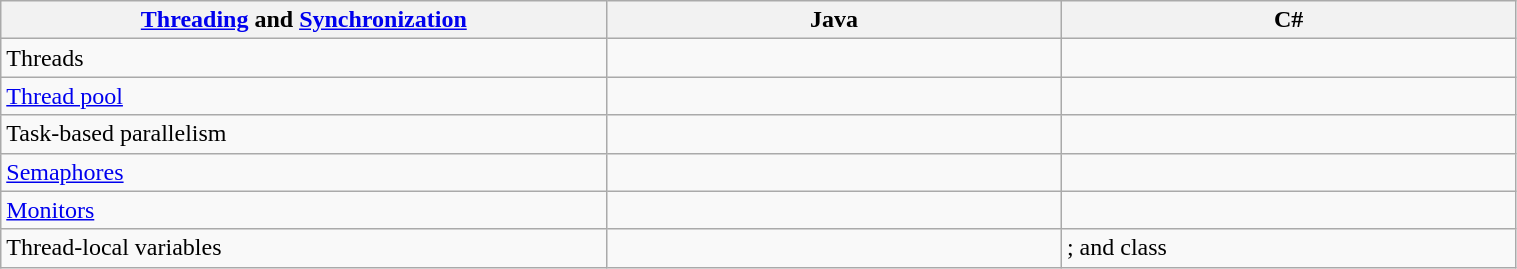<table class="wikitable" style="width:80%;">
<tr>
<th style="width:40%;"><a href='#'>Threading</a> and <a href='#'>Synchronization</a></th>
<th style="width:30%;">Java</th>
<th style="width:30%;">C#</th>
</tr>
<tr>
<td>Threads</td>
<td></td>
<td></td>
</tr>
<tr>
<td><a href='#'>Thread pool</a></td>
<td></td>
<td></td>
</tr>
<tr>
<td>Task-based parallelism</td>
<td></td>
<td></td>
</tr>
<tr>
<td><a href='#'>Semaphores</a></td>
<td></td>
<td></td>
</tr>
<tr>
<td><a href='#'>Monitors</a></td>
<td></td>
<td></td>
</tr>
<tr>
<td>Thread-local variables</td>
<td></td>
<td>;  and  class</td>
</tr>
</table>
